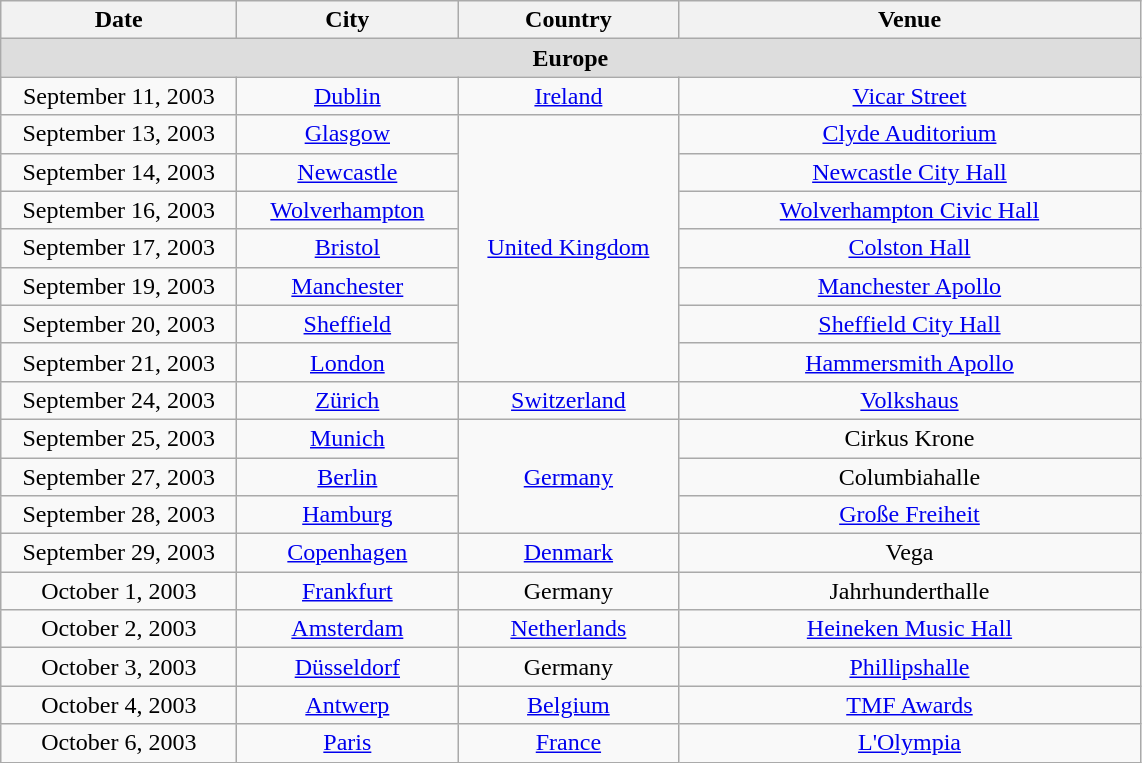<table class="wikitable" style="text-align:center;">
<tr>
<th style="width:150px;">Date</th>
<th style="width:140px;">City</th>
<th style="width:140px;">Country</th>
<th style="width:300px;">Venue</th>
</tr>
<tr style="background:#ddd;">
<td colspan="4"><strong>Europe</strong></td>
</tr>
<tr>
<td>September 11, 2003</td>
<td><a href='#'>Dublin</a></td>
<td rowspan="1"><a href='#'>Ireland</a></td>
<td><a href='#'>Vicar Street</a></td>
</tr>
<tr>
<td>September 13, 2003</td>
<td><a href='#'>Glasgow</a></td>
<td rowspan="7"><a href='#'>United Kingdom</a></td>
<td><a href='#'>Clyde Auditorium</a></td>
</tr>
<tr>
<td>September 14, 2003</td>
<td><a href='#'>Newcastle</a></td>
<td><a href='#'>Newcastle City Hall</a></td>
</tr>
<tr>
<td>September 16, 2003</td>
<td><a href='#'>Wolverhampton</a></td>
<td><a href='#'>Wolverhampton Civic Hall</a></td>
</tr>
<tr>
<td>September 17, 2003</td>
<td><a href='#'>Bristol</a></td>
<td><a href='#'>Colston Hall</a></td>
</tr>
<tr>
<td>September 19, 2003</td>
<td><a href='#'>Manchester</a></td>
<td><a href='#'>Manchester Apollo</a></td>
</tr>
<tr>
<td>September 20, 2003</td>
<td><a href='#'>Sheffield</a></td>
<td><a href='#'>Sheffield City Hall</a></td>
</tr>
<tr>
<td>September 21, 2003</td>
<td><a href='#'>London</a></td>
<td><a href='#'>Hammersmith Apollo</a></td>
</tr>
<tr>
<td>September 24, 2003</td>
<td><a href='#'>Zürich</a></td>
<td><a href='#'>Switzerland</a></td>
<td><a href='#'>Volkshaus</a></td>
</tr>
<tr>
<td>September 25, 2003</td>
<td><a href='#'>Munich</a></td>
<td rowspan="3"><a href='#'>Germany</a></td>
<td>Cirkus Krone</td>
</tr>
<tr>
<td>September 27, 2003</td>
<td><a href='#'>Berlin</a></td>
<td>Columbiahalle</td>
</tr>
<tr>
<td>September 28, 2003</td>
<td><a href='#'>Hamburg</a></td>
<td><a href='#'>Große Freiheit</a></td>
</tr>
<tr>
<td>September 29, 2003</td>
<td><a href='#'>Copenhagen</a></td>
<td><a href='#'>Denmark</a></td>
<td>Vega</td>
</tr>
<tr>
<td>October 1, 2003</td>
<td><a href='#'>Frankfurt</a></td>
<td>Germany</td>
<td>Jahrhunderthalle</td>
</tr>
<tr>
<td>October 2, 2003</td>
<td><a href='#'>Amsterdam</a></td>
<td><a href='#'>Netherlands</a></td>
<td><a href='#'>Heineken Music Hall</a></td>
</tr>
<tr>
<td>October 3, 2003</td>
<td><a href='#'>Düsseldorf</a></td>
<td>Germany</td>
<td><a href='#'>Phillipshalle</a></td>
</tr>
<tr>
<td>October 4, 2003</td>
<td><a href='#'>Antwerp</a></td>
<td><a href='#'>Belgium</a></td>
<td><a href='#'>TMF Awards</a></td>
</tr>
<tr>
<td>October 6, 2003</td>
<td><a href='#'>Paris</a></td>
<td><a href='#'>France</a></td>
<td><a href='#'>L'Olympia</a></td>
</tr>
</table>
